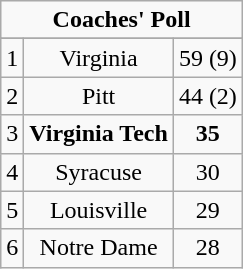<table class="wikitable" style="display: inline-table;">
<tr>
<td align="center" Colspan="3"><strong>Coaches' Poll</strong></td>
</tr>
<tr align="center">
</tr>
<tr align="center">
<td>1</td>
<td>Virginia</td>
<td>59 (9)</td>
</tr>
<tr align="center">
<td>2</td>
<td>Pitt</td>
<td>44 (2)</td>
</tr>
<tr align="center">
<td>3</td>
<td><strong>Virginia Tech</strong></td>
<td><strong>35</strong></td>
</tr>
<tr align="center">
<td>4</td>
<td>Syracuse</td>
<td>30</td>
</tr>
<tr align="center">
<td>5</td>
<td>Louisville</td>
<td>29</td>
</tr>
<tr align="center">
<td>6</td>
<td>Notre Dame</td>
<td>28</td>
</tr>
</table>
